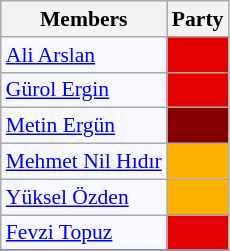<table class=wikitable style="border:1px solid #8888aa; background-color:#f7f8ff; padding:0px; font-size:90%;">
<tr>
<th>Members</th>
<th colspan="2">Party</th>
</tr>
<tr>
<td><a href='#'>Ali Arslan</a></td>
<td style="background: #e30000"></td>
</tr>
<tr>
<td><a href='#'>Gürol Ergin</a></td>
<td style="background: #e30000"></td>
</tr>
<tr>
<td><a href='#'>Metin Ergün</a></td>
<td style="background: #870000"></td>
</tr>
<tr>
<td><a href='#'>Mehmet Nil Hıdır</a></td>
<td style="background: #ffb300"></td>
</tr>
<tr>
<td><a href='#'>Yüksel Özden</a></td>
<td style="background: #ffb300"></td>
</tr>
<tr>
<td><a href='#'>Fevzi Topuz</a></td>
<td style="background: #e30000"></td>
</tr>
<tr>
</tr>
</table>
